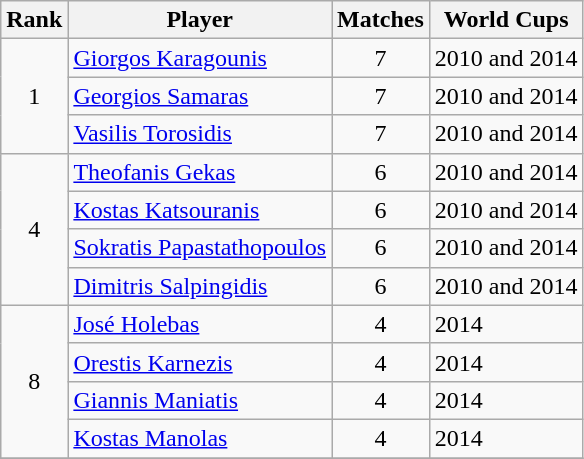<table class="wikitable" style="text-align: left;">
<tr>
<th>Rank</th>
<th>Player</th>
<th>Matches</th>
<th>World Cups</th>
</tr>
<tr>
<td rowspan=3 align=center>1</td>
<td><a href='#'>Giorgos Karagounis</a></td>
<td align=center>7</td>
<td>2010 and 2014</td>
</tr>
<tr>
<td><a href='#'>Georgios Samaras</a></td>
<td align=center>7</td>
<td>2010 and 2014</td>
</tr>
<tr>
<td><a href='#'>Vasilis Torosidis</a></td>
<td align=center>7</td>
<td>2010 and 2014</td>
</tr>
<tr>
<td rowspan=4 align=center>4</td>
<td><a href='#'>Theofanis Gekas</a></td>
<td align=center>6</td>
<td>2010 and 2014</td>
</tr>
<tr>
<td><a href='#'>Kostas Katsouranis</a></td>
<td align=center>6</td>
<td>2010 and 2014</td>
</tr>
<tr>
<td><a href='#'>Sokratis Papastathopoulos</a></td>
<td align=center>6</td>
<td>2010 and 2014</td>
</tr>
<tr>
<td><a href='#'>Dimitris Salpingidis</a></td>
<td align=center>6</td>
<td>2010 and 2014</td>
</tr>
<tr>
<td rowspan=4 align=center>8</td>
<td><a href='#'>José Holebas</a></td>
<td align=center>4</td>
<td>2014</td>
</tr>
<tr>
<td><a href='#'>Orestis Karnezis</a></td>
<td align=center>4</td>
<td>2014</td>
</tr>
<tr>
<td><a href='#'>Giannis Maniatis</a></td>
<td align=center>4</td>
<td>2014</td>
</tr>
<tr>
<td><a href='#'>Kostas Manolas</a></td>
<td align=center>4</td>
<td>2014</td>
</tr>
<tr>
</tr>
</table>
